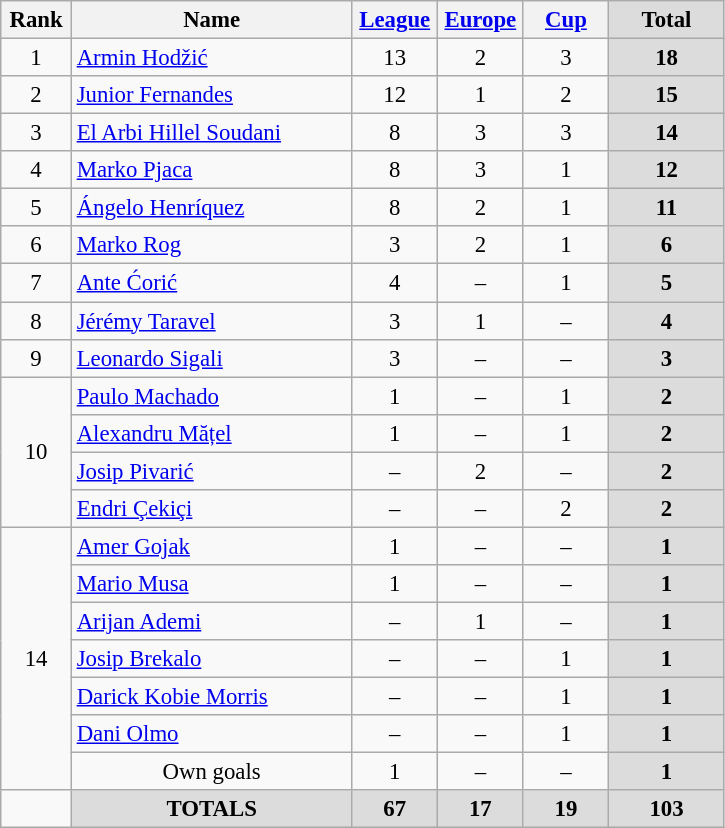<table class="wikitable" style="font-size: 95%; text-align: center;">
<tr>
<th width=40>Rank</th>
<th width=180>Name</th>
<th width=50><a href='#'>League</a></th>
<th width=50><a href='#'>Europe</a></th>
<th width=50><a href='#'>Cup</a></th>
<th width=70 style="background: #DCDCDC">Total</th>
</tr>
<tr>
<td rowspan=1>1</td>
<td style="text-align:left;"> <a href='#'>Armin Hodžić</a></td>
<td>13</td>
<td>2</td>
<td>3</td>
<th style="background: #DCDCDC">18</th>
</tr>
<tr>
<td rowspan=1>2</td>
<td style="text-align:left;"> <a href='#'>Junior Fernandes</a></td>
<td>12</td>
<td>1</td>
<td>2</td>
<th style="background: #DCDCDC">15</th>
</tr>
<tr>
<td rowspan=1>3</td>
<td style="text-align:left;"> <a href='#'>El Arbi Hillel Soudani</a></td>
<td>8</td>
<td>3</td>
<td>3</td>
<th style="background: #DCDCDC">14</th>
</tr>
<tr>
<td rowspan=1>4</td>
<td style="text-align:left;"> <a href='#'>Marko Pjaca</a></td>
<td>8</td>
<td>3</td>
<td>1</td>
<th style="background: #DCDCDC">12</th>
</tr>
<tr>
<td rowspan=1>5</td>
<td style="text-align:left;"> <a href='#'>Ángelo Henríquez</a></td>
<td>8</td>
<td>2</td>
<td>1</td>
<th style="background: #DCDCDC">11</th>
</tr>
<tr>
<td rowspan=1>6</td>
<td style="text-align:left;"> <a href='#'>Marko Rog</a></td>
<td>3</td>
<td>2</td>
<td>1</td>
<th style="background: #DCDCDC">6</th>
</tr>
<tr>
<td rowspan=1>7</td>
<td style="text-align:left;"> <a href='#'>Ante Ćorić</a></td>
<td>4</td>
<td>–</td>
<td>1</td>
<th style="background: #DCDCDC">5</th>
</tr>
<tr>
<td rowspan=1>8</td>
<td style="text-align:left;"> <a href='#'>Jérémy Taravel</a></td>
<td>3</td>
<td>1</td>
<td>–</td>
<th style="background: #DCDCDC">4</th>
</tr>
<tr>
<td rowspan=1>9</td>
<td style="text-align:left;"> <a href='#'>Leonardo Sigali</a></td>
<td>3</td>
<td>–</td>
<td>–</td>
<th style="background: #DCDCDC">3</th>
</tr>
<tr>
<td rowspan=4>10</td>
<td style="text-align:left;"> <a href='#'>Paulo Machado</a></td>
<td>1</td>
<td>–</td>
<td>1</td>
<th style="background: #DCDCDC">2</th>
</tr>
<tr>
<td style="text-align:left;"> <a href='#'>Alexandru Mățel</a></td>
<td>1</td>
<td>–</td>
<td>1</td>
<th style="background: #DCDCDC">2</th>
</tr>
<tr>
<td style="text-align:left;"> <a href='#'>Josip Pivarić</a></td>
<td>–</td>
<td>2</td>
<td>–</td>
<th style="background: #DCDCDC">2</th>
</tr>
<tr>
<td style="text-align:left;"> <a href='#'>Endri Çekiçi</a></td>
<td>–</td>
<td>–</td>
<td>2</td>
<th style="background: #DCDCDC">2</th>
</tr>
<tr>
<td rowspan=7>14</td>
<td style="text-align:left;"> <a href='#'>Amer Gojak</a></td>
<td>1</td>
<td>–</td>
<td>–</td>
<th style="background: #DCDCDC">1</th>
</tr>
<tr>
<td style="text-align:left;"> <a href='#'>Mario Musa</a></td>
<td>1</td>
<td>–</td>
<td>–</td>
<th style="background: #DCDCDC">1</th>
</tr>
<tr>
<td style="text-align:left;"> <a href='#'>Arijan Ademi</a></td>
<td>–</td>
<td>1</td>
<td>–</td>
<th style="background: #DCDCDC">1</th>
</tr>
<tr>
<td style="text-align:left;"> <a href='#'>Josip Brekalo</a></td>
<td>–</td>
<td>–</td>
<td>1</td>
<th style="background: #DCDCDC">1</th>
</tr>
<tr>
<td style="text-align:left;"> <a href='#'>Darick Kobie Morris</a></td>
<td>–</td>
<td>–</td>
<td>1</td>
<th style="background: #DCDCDC">1</th>
</tr>
<tr>
<td style="text-align:left;"> <a href='#'>Dani Olmo</a></td>
<td>–</td>
<td>–</td>
<td>1</td>
<th style="background: #DCDCDC">1</th>
</tr>
<tr>
<td style="text-align:center;">Own goals</td>
<td>1</td>
<td>–</td>
<td>–</td>
<th style="background: #DCDCDC">1</th>
</tr>
<tr>
<td></td>
<th style="background: #DCDCDC">TOTALS</th>
<th style="background: #DCDCDC">67</th>
<th style="background: #DCDCDC">17</th>
<th style="background: #DCDCDC">19</th>
<th style="background: #DCDCDC">103</th>
</tr>
</table>
